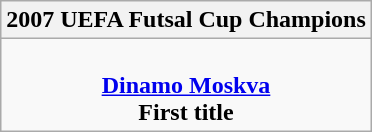<table class=wikitable style="text-align:center; margin:auto">
<tr>
<th>2007 UEFA Futsal Cup Champions</th>
</tr>
<tr>
<td><br> <strong><a href='#'>Dinamo Moskva</a></strong> <br> <strong>First title</strong></td>
</tr>
</table>
